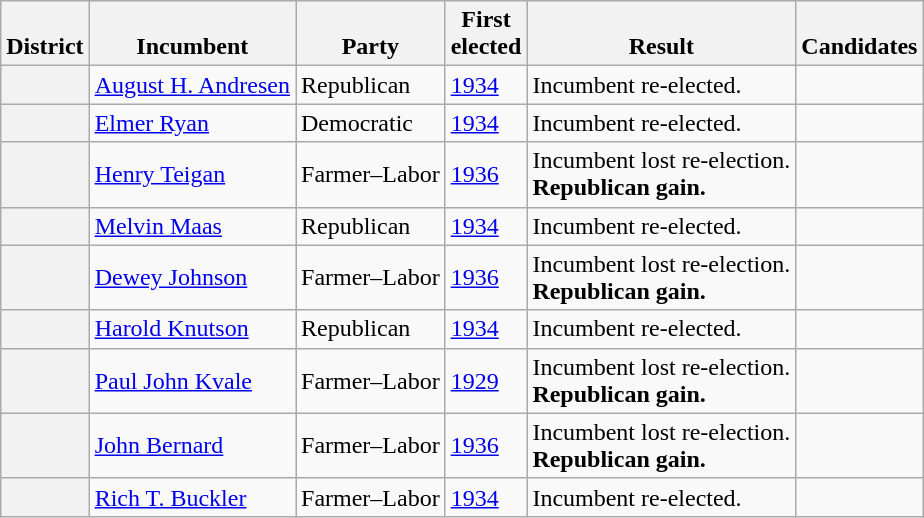<table class=wikitable>
<tr valign=bottom>
<th>District</th>
<th>Incumbent</th>
<th>Party</th>
<th>First<br>elected</th>
<th>Result</th>
<th>Candidates</th>
</tr>
<tr>
<th></th>
<td><a href='#'>August H. Andresen</a></td>
<td>Republican</td>
<td><a href='#'>1934</a></td>
<td>Incumbent re-elected.</td>
<td nowrap></td>
</tr>
<tr>
<th></th>
<td><a href='#'>Elmer Ryan</a></td>
<td>Democratic</td>
<td><a href='#'>1934</a></td>
<td>Incumbent re-elected.</td>
<td nowrap></td>
</tr>
<tr>
<th></th>
<td><a href='#'>Henry Teigan</a></td>
<td>Farmer–Labor</td>
<td><a href='#'>1936</a></td>
<td>Incumbent lost re-election.<br><strong>Republican gain.</strong></td>
<td nowrap></td>
</tr>
<tr>
<th></th>
<td><a href='#'>Melvin Maas</a></td>
<td>Republican</td>
<td><a href='#'>1934</a></td>
<td>Incumbent re-elected.</td>
<td nowrap></td>
</tr>
<tr>
<th></th>
<td><a href='#'>Dewey Johnson</a></td>
<td>Farmer–Labor</td>
<td><a href='#'>1936</a></td>
<td>Incumbent lost re-election.<br><strong>Republican gain.</strong></td>
<td nowrap></td>
</tr>
<tr>
<th></th>
<td><a href='#'>Harold Knutson</a></td>
<td>Republican</td>
<td><a href='#'>1934</a></td>
<td>Incumbent re-elected.</td>
<td nowrap></td>
</tr>
<tr>
<th></th>
<td><a href='#'>Paul John Kvale</a></td>
<td>Farmer–Labor</td>
<td><a href='#'>1929 </a></td>
<td>Incumbent lost re-election.<br><strong>Republican gain.</strong></td>
<td nowrap></td>
</tr>
<tr>
<th></th>
<td><a href='#'>John Bernard</a></td>
<td>Farmer–Labor</td>
<td><a href='#'>1936</a></td>
<td>Incumbent lost re-election.<br><strong>Republican gain.</strong></td>
<td nowrap></td>
</tr>
<tr>
<th></th>
<td><a href='#'>Rich T. Buckler</a></td>
<td>Farmer–Labor</td>
<td><a href='#'>1934</a></td>
<td>Incumbent re-elected.</td>
<td nowrap></td>
</tr>
</table>
